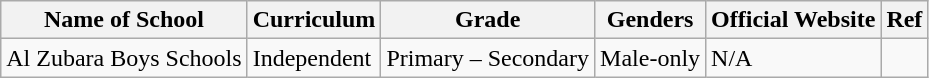<table class="wikitable">
<tr>
<th>Name of School</th>
<th>Curriculum</th>
<th>Grade</th>
<th>Genders</th>
<th>Official Website</th>
<th>Ref</th>
</tr>
<tr>
<td>Al Zubara Boys Schools</td>
<td>Independent</td>
<td>Primary – Secondary</td>
<td>Male-only</td>
<td>N/A</td>
<td></td>
</tr>
</table>
